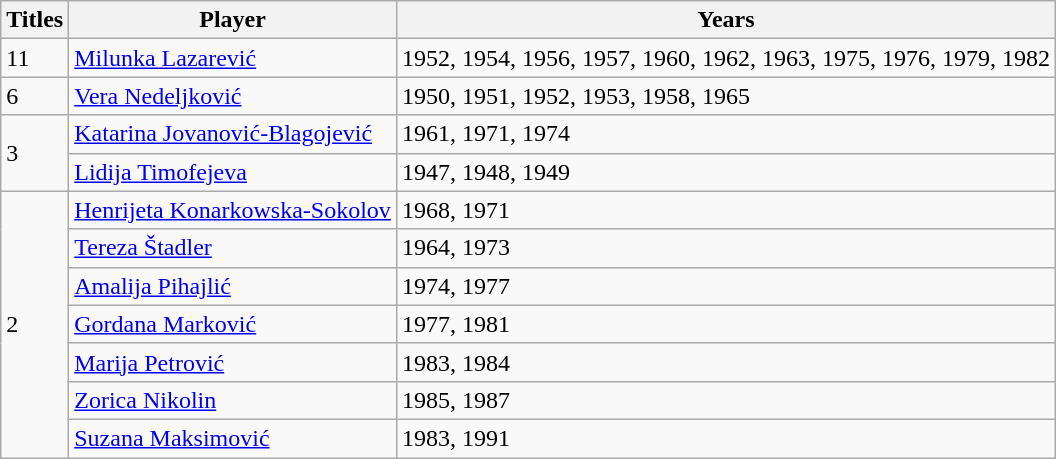<table class="wikitable sortable">
<tr>
<th>Titles</th>
<th>Player</th>
<th>Years</th>
</tr>
<tr>
<td>11</td>
<td> <a href='#'>Milunka Lazarević</a></td>
<td>1952, 1954, 1956, 1957, 1960, 1962, 1963, 1975, 1976, 1979, 1982</td>
</tr>
<tr>
<td>6</td>
<td> <a href='#'>Vera Nedeljković</a></td>
<td>1950, 1951, 1952, 1953, 1958, 1965</td>
</tr>
<tr>
<td rowspan="2">3</td>
<td> <a href='#'>Katarina Jovanović-Blagojević</a></td>
<td>1961, 1971, 1974</td>
</tr>
<tr>
<td> <a href='#'>Lidija Timofejeva</a></td>
<td>1947, 1948, 1949</td>
</tr>
<tr>
<td rowspan="7">2</td>
<td> <a href='#'>Henrijeta Konarkowska-Sokolov</a></td>
<td>1968, 1971</td>
</tr>
<tr>
<td> <a href='#'>Tereza Štadler</a></td>
<td>1964, 1973</td>
</tr>
<tr>
<td> <a href='#'>Amalija Pihajlić</a></td>
<td>1974, 1977</td>
</tr>
<tr>
<td> <a href='#'>Gordana Marković</a></td>
<td>1977, 1981</td>
</tr>
<tr>
<td> <a href='#'>Marija Petrović</a></td>
<td>1983, 1984</td>
</tr>
<tr>
<td> <a href='#'>Zorica Nikolin</a></td>
<td>1985, 1987</td>
</tr>
<tr>
<td> <a href='#'>Suzana Maksimović</a></td>
<td>1983, 1991</td>
</tr>
</table>
